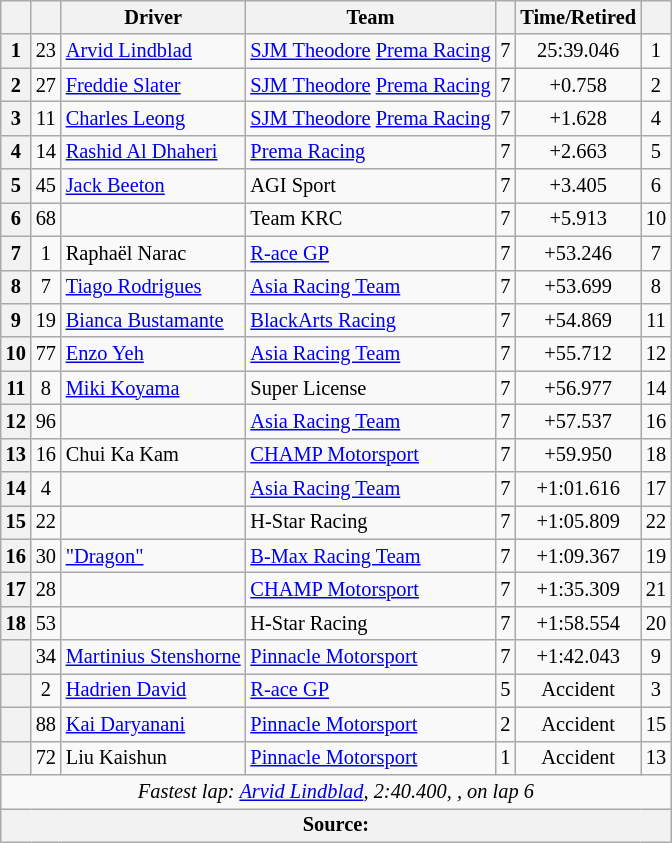<table class="wikitable" style="font-size:85%;">
<tr>
<th scope="col"></th>
<th scope="col"></th>
<th scope="col">Driver</th>
<th scope="col">Team</th>
<th scope="col"></th>
<th scope="col">Time/Retired</th>
<th scope="col"></th>
</tr>
<tr>
<th scope="row">1</th>
<td align="center">23</td>
<td> <a href='#'>Arvid Lindblad</a></td>
<td> <a href='#'>SJM Theodore</a> <a href='#'>Prema Racing</a></td>
<td align="center">7</td>
<td align="center">25:39.046</td>
<td align="center">1</td>
</tr>
<tr>
<th scope="row">2</th>
<td align="center">27</td>
<td> <a href='#'>Freddie Slater</a></td>
<td> <a href='#'>SJM Theodore</a> <a href='#'>Prema Racing</a></td>
<td align="center">7</td>
<td align="center">+0.758</td>
<td align="center">2</td>
</tr>
<tr>
<th scope="row">3</th>
<td align="center">11</td>
<td> <a href='#'>Charles Leong</a></td>
<td> <a href='#'>SJM Theodore</a> <a href='#'>Prema Racing</a></td>
<td align="center">7</td>
<td align="center">+1.628</td>
<td align="center">4</td>
</tr>
<tr>
<th scope="row">4</th>
<td align="center">14</td>
<td> <a href='#'>Rashid Al Dhaheri</a></td>
<td> <a href='#'>Prema Racing</a></td>
<td align="center">7</td>
<td align="center">+2.663</td>
<td align="center">5</td>
</tr>
<tr>
<th scope="row">5</th>
<td align="center">45</td>
<td> <a href='#'>Jack Beeton</a></td>
<td> AGI Sport</td>
<td align="center">7</td>
<td align="center">+3.405</td>
<td align="center">6</td>
</tr>
<tr>
<th scope="row">6</th>
<td align="center">68</td>
<td> </td>
<td> Team KRC</td>
<td align="center">7</td>
<td align="center">+5.913</td>
<td align="center">10</td>
</tr>
<tr>
<th scope="row">7</th>
<td align="center">1</td>
<td> Raphaël Narac</td>
<td> <a href='#'>R-ace GP</a></td>
<td align="center">7</td>
<td align="center">+53.246</td>
<td align="center">7</td>
</tr>
<tr>
<th scope="row">8</th>
<td align="center">7</td>
<td> <a href='#'>Tiago Rodrigues</a></td>
<td> <a href='#'>Asia Racing Team</a></td>
<td align="center">7</td>
<td align="center">+53.699</td>
<td align="center">8</td>
</tr>
<tr>
<th scope="row">9</th>
<td align="center">19</td>
<td> <a href='#'>Bianca Bustamante</a></td>
<td> <a href='#'>BlackArts Racing</a></td>
<td align="center">7</td>
<td align="center">+54.869</td>
<td align="center">11</td>
</tr>
<tr>
<th scope="row">10</th>
<td align="center">77</td>
<td> <a href='#'>Enzo Yeh</a></td>
<td> <a href='#'>Asia Racing Team</a></td>
<td align="center">7</td>
<td align="center">+55.712</td>
<td align="center">12</td>
</tr>
<tr>
<th scope="row">11</th>
<td align="center">8</td>
<td> <a href='#'>Miki Koyama</a></td>
<td> Super License</td>
<td align="center">7</td>
<td align="center">+56.977</td>
<td align="center">14</td>
</tr>
<tr>
<th scope="row">12</th>
<td align="center">96</td>
<td> </td>
<td> <a href='#'>Asia Racing Team</a></td>
<td align="center">7</td>
<td align="center">+57.537</td>
<td align="center">16</td>
</tr>
<tr>
<th scope="row">13</th>
<td align="center">16</td>
<td> Chui Ka Kam</td>
<td> <a href='#'>CHAMP Motorsport</a></td>
<td align="center">7</td>
<td align="center">+59.950</td>
<td align="center">18</td>
</tr>
<tr>
<th scope="row">14</th>
<td align="center">4</td>
<td> </td>
<td> <a href='#'>Asia Racing Team</a></td>
<td align="center">7</td>
<td align="center">+1:01.616</td>
<td align="center">17</td>
</tr>
<tr>
<th scope="row">15</th>
<td align="center">22</td>
<td> </td>
<td> H-Star Racing</td>
<td align="center">7</td>
<td align="center">+1:05.809</td>
<td align="center">22</td>
</tr>
<tr>
<th scope="row">16</th>
<td align="center">30</td>
<td> <a href='#'>"Dragon"</a></td>
<td> <a href='#'>B-Max Racing Team</a></td>
<td align="center">7</td>
<td align="center">+1:09.367</td>
<td align="center">19</td>
</tr>
<tr>
<th scope="row">17</th>
<td align="center">28</td>
<td> </td>
<td> <a href='#'>CHAMP Motorsport</a></td>
<td align="center">7</td>
<td align="center">+1:35.309</td>
<td align="center">21</td>
</tr>
<tr>
<th scope="row">18</th>
<td align="center">53</td>
<td> </td>
<td> H-Star Racing</td>
<td align="center">7</td>
<td align="center">+1:58.554</td>
<td align="center">20</td>
</tr>
<tr>
<th scope="row"></th>
<td align="center">34</td>
<td> <a href='#'>Martinius Stenshorne</a></td>
<td> <a href='#'>Pinnacle Motorsport</a></td>
<td align="center">7</td>
<td align="center">+1:42.043</td>
<td align="center">9</td>
</tr>
<tr>
<th scope="row"></th>
<td align="center">2</td>
<td> <a href='#'>Hadrien David</a></td>
<td> <a href='#'>R-ace GP</a></td>
<td align="center">5</td>
<td align="center">Accident</td>
<td align="center">3</td>
</tr>
<tr>
<th scope="row"></th>
<td align="center">88</td>
<td> <a href='#'>Kai Daryanani</a></td>
<td> <a href='#'>Pinnacle Motorsport</a></td>
<td align="center">2</td>
<td align="center">Accident</td>
<td align="center">15</td>
</tr>
<tr>
<th scope="row"></th>
<td align="center">72</td>
<td> Liu Kaishun</td>
<td> <a href='#'>Pinnacle Motorsport</a></td>
<td align="center">1</td>
<td align="center">Accident</td>
<td align="center">13</td>
</tr>
<tr>
<td align=center colspan=7><em>Fastest lap: <a href='#'>Arvid Lindblad</a>, 2:40.400, , on lap 6</em></td>
</tr>
<tr>
<th colspan="7">Source:</th>
</tr>
</table>
